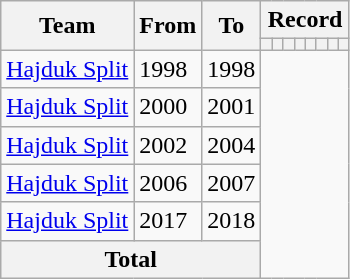<table class=wikitable style="text-align: center">
<tr>
<th rowspan=2>Team</th>
<th rowspan=2>From</th>
<th rowspan=2>To</th>
<th colspan=8>Record</th>
</tr>
<tr>
<th></th>
<th></th>
<th></th>
<th></th>
<th></th>
<th></th>
<th></th>
<th></th>
</tr>
<tr>
<td align=left><a href='#'>Hajduk Split</a></td>
<td align=left>1998</td>
<td align=left>1998<br></td>
</tr>
<tr>
<td align=left><a href='#'>Hajduk Split</a></td>
<td align=left>2000</td>
<td align=left>2001<br></td>
</tr>
<tr>
<td align=left><a href='#'>Hajduk Split</a></td>
<td align=left>2002</td>
<td align=left>2004<br></td>
</tr>
<tr>
<td align=left><a href='#'>Hajduk Split</a></td>
<td align=left>2006</td>
<td align=left>2007<br></td>
</tr>
<tr>
<td align=left><a href='#'>Hajduk Split</a></td>
<td align=left>2017</td>
<td align=left>2018<br></td>
</tr>
<tr>
<th colspan=3>Total<br></th>
</tr>
</table>
